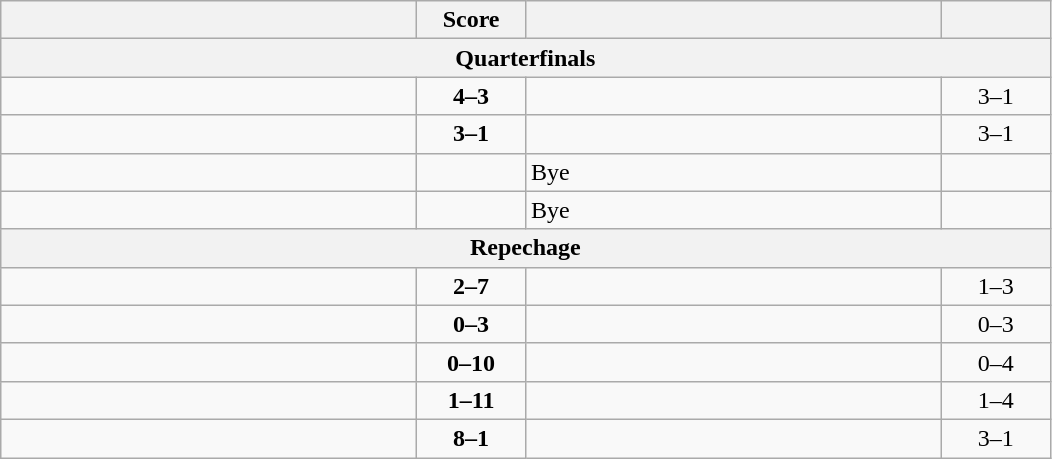<table class="wikitable" style="text-align: left; ">
<tr>
<th align="right" width="270"></th>
<th width="65">Score</th>
<th align="left" width="270"></th>
<th width="65"></th>
</tr>
<tr>
<th colspan=4>Quarterfinals</th>
</tr>
<tr>
<td><strong></strong></td>
<td align="center"><strong>4–3</strong></td>
<td></td>
<td align=center>3–1 <strong></strong></td>
</tr>
<tr>
<td><strong></strong></td>
<td align="center"><strong>3–1</strong></td>
<td></td>
<td align=center>3–1 <strong></strong></td>
</tr>
<tr>
<td><strong></strong></td>
<td></td>
<td>Bye</td>
<td></td>
</tr>
<tr>
<td><strong></strong></td>
<td></td>
<td>Bye</td>
<td></td>
</tr>
<tr>
<th colspan=4>Repechage</th>
</tr>
<tr>
<td></td>
<td align="center"><strong>2–7</strong></td>
<td><strong></strong></td>
<td align=center>1–3 <strong></strong></td>
</tr>
<tr>
<td></td>
<td align="center"><strong>0–3</strong></td>
<td><strong></strong></td>
<td align=center>0–3 <strong></strong></td>
</tr>
<tr>
<td></td>
<td align="center"><strong>0–10</strong></td>
<td><strong></strong></td>
<td align=center>0–4 <strong></strong></td>
</tr>
<tr>
<td></td>
<td align="center"><strong>1–11</strong></td>
<td><strong></strong></td>
<td align=center>1–4 <strong></strong></td>
</tr>
<tr>
<td><strong></strong></td>
<td align="center"><strong>8–1</strong></td>
<td></td>
<td align=center>3–1 <strong></strong></td>
</tr>
</table>
